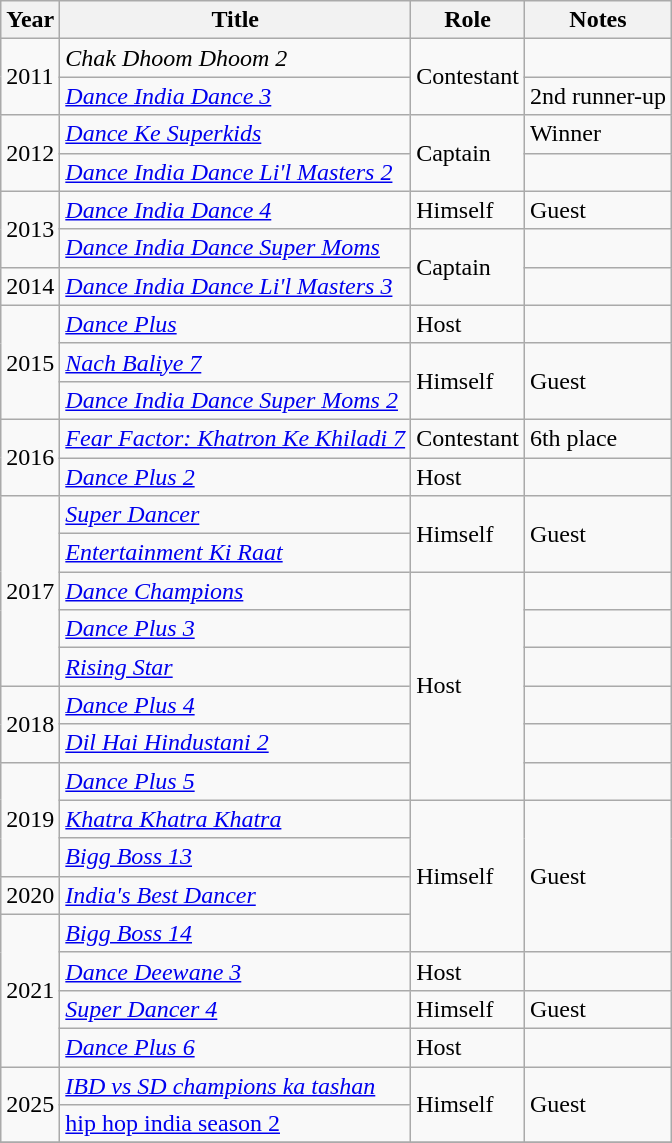<table class="wikitable sortable">
<tr>
<th scope="col">Year</th>
<th scope="col">Title</th>
<th scope="col">Role</th>
<th scope="col" class="unsortable">Notes</th>
</tr>
<tr>
<td rowspan="2">2011</td>
<td><em>Chak Dhoom Dhoom 2</em></td>
<td rowspan="2">Contestant</td>
<td></td>
</tr>
<tr>
<td><em><a href='#'>Dance India Dance 3</a></em></td>
<td>2nd runner-up</td>
</tr>
<tr>
<td rowspan="2">2012</td>
<td><em><a href='#'>Dance Ke Superkids</a></em></td>
<td rowspan="2">Captain</td>
<td>Winner</td>
</tr>
<tr>
<td><em><a href='#'>Dance India Dance Li'l Masters 2</a></em></td>
<td></td>
</tr>
<tr>
<td rowspan="2">2013</td>
<td><em><a href='#'>Dance India Dance 4</a></em></td>
<td>Himself</td>
<td>Guest</td>
</tr>
<tr>
<td><em><a href='#'>Dance India Dance Super Moms</a></em></td>
<td rowspan="2">Captain</td>
<td></td>
</tr>
<tr>
<td>2014</td>
<td><em><a href='#'>Dance India Dance Li'l Masters 3</a></em></td>
<td></td>
</tr>
<tr>
<td rowspan="3">2015</td>
<td><em><a href='#'>Dance Plus</a></em></td>
<td>Host</td>
<td></td>
</tr>
<tr>
<td><em><a href='#'>Nach Baliye 7</a></em></td>
<td rowspan="2">Himself</td>
<td rowspan="2">Guest</td>
</tr>
<tr>
<td><em><a href='#'>Dance India Dance Super Moms 2</a></em></td>
</tr>
<tr>
<td rowspan="2">2016</td>
<td><em><a href='#'>Fear Factor: Khatron Ke Khiladi 7</a></em></td>
<td>Contestant</td>
<td>6th place</td>
</tr>
<tr>
<td><em><a href='#'>Dance Plus 2</a></em></td>
<td>Host</td>
<td></td>
</tr>
<tr>
<td rowspan="5">2017</td>
<td><em><a href='#'>Super Dancer</a></em></td>
<td rowspan="2">Himself</td>
<td rowspan="2">Guest</td>
</tr>
<tr>
<td><em><a href='#'>Entertainment Ki Raat</a></em></td>
</tr>
<tr>
<td><em><a href='#'>Dance Champions</a></em></td>
<td rowspan="6">Host</td>
<td></td>
</tr>
<tr>
<td><em><a href='#'>Dance Plus 3</a></em></td>
<td></td>
</tr>
<tr>
<td><em><a href='#'>Rising Star</a></em></td>
<td></td>
</tr>
<tr>
<td rowspan="2">2018</td>
<td><em><a href='#'>Dance Plus 4</a></em></td>
<td></td>
</tr>
<tr>
<td><em><a href='#'>Dil Hai Hindustani 2</a></em></td>
<td></td>
</tr>
<tr>
<td rowspan="3">2019</td>
<td><em><a href='#'>Dance Plus 5</a></em></td>
<td></td>
</tr>
<tr>
<td><em><a href='#'>Khatra Khatra Khatra</a></em></td>
<td rowspan="4">Himself</td>
<td rowspan="4">Guest</td>
</tr>
<tr>
<td><em><a href='#'>Bigg Boss 13</a></em></td>
</tr>
<tr>
<td>2020</td>
<td><em><a href='#'>India's Best Dancer</a></em></td>
</tr>
<tr>
<td rowspan=4>2021</td>
<td><em><a href='#'>Bigg Boss 14</a></em></td>
</tr>
<tr>
<td><em><a href='#'>Dance Deewane 3</a></em></td>
<td>Host</td>
<td></td>
</tr>
<tr>
<td><em><a href='#'>Super Dancer 4</a></em></td>
<td>Himself</td>
<td>Guest</td>
</tr>
<tr>
<td><em><a href='#'>Dance Plus 6</a></em></td>
<td>Host</td>
<td></td>
</tr>
<tr>
<td rowspan=2>2025</td>
<td><em><a href='#'>IBD vs SD champions ka tashan</a></em></td>
<td rowspan="2">Himself</td>
<td rowspan="2">Guest</td>
</tr>
<tr>
<td><a href='#'>hip hop india season 2</a></td>
</tr>
<tr>
</tr>
</table>
